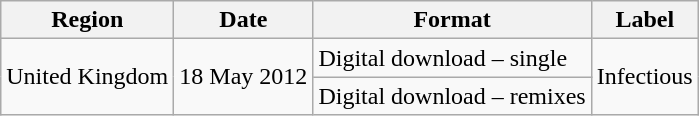<table class=wikitable>
<tr>
<th scope="col">Region</th>
<th scope="col">Date</th>
<th scope="col">Format</th>
<th scope="col">Label</th>
</tr>
<tr>
<td rowspan="2">United Kingdom</td>
<td rowspan="2">18 May 2012</td>
<td>Digital download – single</td>
<td rowspan="2">Infectious</td>
</tr>
<tr>
<td>Digital download – remixes</td>
</tr>
</table>
